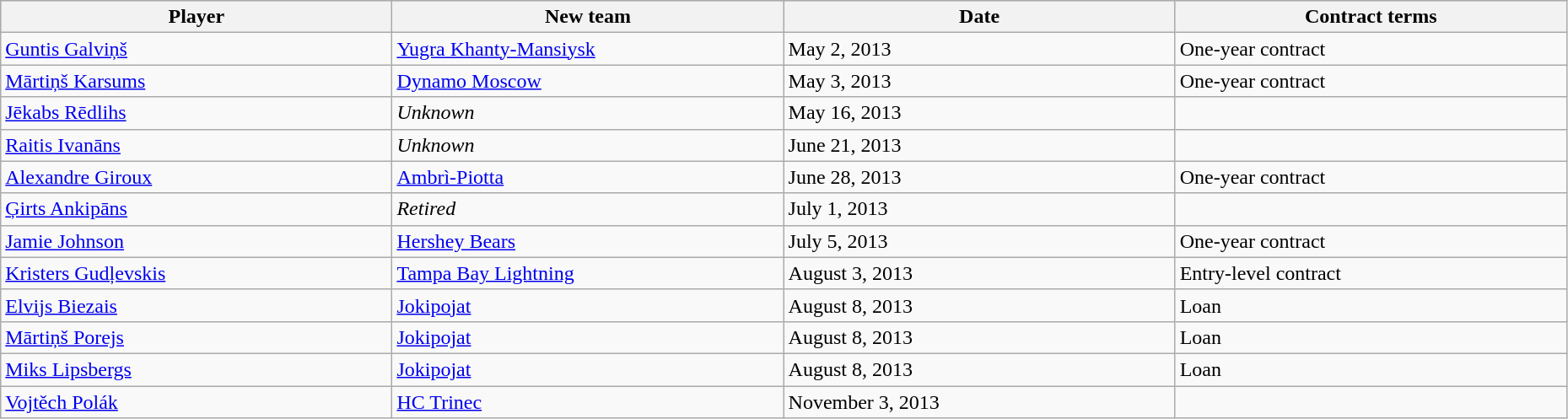<table class="wikitable" width=98%>
<tr align="center" bgcolor="#dddddd">
<th style="width:25%;">Player</th>
<th style="width:25%;">New team</th>
<th style="width:25%;">Date</th>
<th style="width:50%;">Contract terms</th>
</tr>
<tr>
<td><a href='#'>Guntis Galviņš</a></td>
<td><a href='#'>Yugra Khanty-Mansiysk</a></td>
<td>May 2, 2013</td>
<td>One-year contract</td>
</tr>
<tr>
<td><a href='#'>Mārtiņš Karsums</a></td>
<td><a href='#'>Dynamo Moscow</a></td>
<td>May 3, 2013</td>
<td>One-year contract</td>
</tr>
<tr>
<td><a href='#'>Jēkabs Rēdlihs</a></td>
<td><em>Unknown</em></td>
<td>May 16, 2013</td>
<td></td>
</tr>
<tr>
<td><a href='#'>Raitis Ivanāns</a></td>
<td><em>Unknown</em></td>
<td>June 21, 2013</td>
<td></td>
</tr>
<tr>
<td><a href='#'>Alexandre Giroux</a></td>
<td><a href='#'>Ambrì-Piotta</a></td>
<td>June 28, 2013</td>
<td>One-year contract</td>
</tr>
<tr>
<td><a href='#'>Ģirts Ankipāns</a></td>
<td><em>Retired</em></td>
<td>July 1, 2013</td>
<td></td>
</tr>
<tr>
<td><a href='#'>Jamie Johnson</a></td>
<td><a href='#'>Hershey Bears</a></td>
<td>July 5, 2013</td>
<td>One-year contract</td>
</tr>
<tr>
<td><a href='#'>Kristers Gudļevskis</a></td>
<td><a href='#'>Tampa Bay Lightning</a></td>
<td>August 3, 2013</td>
<td>Entry-level contract</td>
</tr>
<tr>
<td><a href='#'>Elvijs Biezais</a></td>
<td><a href='#'>Jokipojat</a></td>
<td>August 8, 2013</td>
<td>Loan</td>
</tr>
<tr>
<td><a href='#'>Mārtiņš Porejs</a></td>
<td><a href='#'>Jokipojat</a></td>
<td>August 8, 2013</td>
<td>Loan</td>
</tr>
<tr>
<td><a href='#'>Miks Lipsbergs</a></td>
<td><a href='#'>Jokipojat</a></td>
<td>August 8, 2013</td>
<td>Loan</td>
</tr>
<tr>
<td><a href='#'>Vojtěch Polák</a></td>
<td><a href='#'>HC Trinec</a></td>
<td>November 3, 2013</td>
<td></td>
</tr>
</table>
